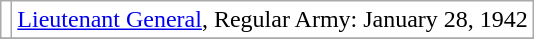<table class="wikitable" style="background:white">
<tr>
<td align="center"></td>
<td><a href='#'>Lieutenant General</a>, Regular Army: January 28, 1942</td>
</tr>
<tr>
</tr>
</table>
